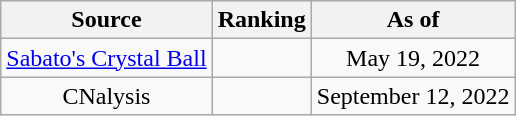<table class="wikitable" style="text-align:center">
<tr>
<th>Source</th>
<th>Ranking</th>
<th>As of</th>
</tr>
<tr>
<td align=left><a href='#'>Sabato's Crystal Ball</a></td>
<td></td>
<td>May 19, 2022</td>
</tr>
<tr>
<td>CNalysis</td>
<td></td>
<td>September 12, 2022</td>
</tr>
</table>
